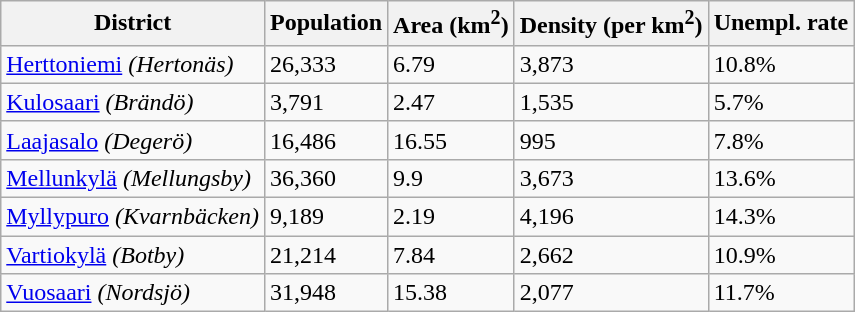<table class="wikitable">
<tr>
<th>District</th>
<th>Population</th>
<th>Area (km<sup>2</sup>)</th>
<th>Density (per km<sup>2</sup>)</th>
<th>Unempl. rate</th>
</tr>
<tr>
<td><a href='#'>Herttoniemi</a> <em>(Hertonäs)</em></td>
<td>26,333</td>
<td>6.79</td>
<td>3,873</td>
<td>10.8%</td>
</tr>
<tr>
<td><a href='#'>Kulosaari</a> <em>(Brändö)</em></td>
<td>3,791</td>
<td>2.47</td>
<td>1,535</td>
<td>5.7%</td>
</tr>
<tr>
<td><a href='#'>Laajasalo</a> <em>(Degerö)</em></td>
<td>16,486</td>
<td>16.55</td>
<td>995</td>
<td>7.8%</td>
</tr>
<tr>
<td><a href='#'>Mellunkylä</a> <em>(Mellungsby)</em></td>
<td>36,360</td>
<td>9.9</td>
<td>3,673</td>
<td>13.6%</td>
</tr>
<tr>
<td><a href='#'>Myllypuro</a> <em>(Kvarnbäcken)</em></td>
<td>9,189</td>
<td>2.19</td>
<td>4,196</td>
<td>14.3%</td>
</tr>
<tr>
<td><a href='#'>Vartiokylä</a> <em>(Botby)</em></td>
<td>21,214</td>
<td>7.84</td>
<td>2,662</td>
<td>10.9%</td>
</tr>
<tr>
<td><a href='#'>Vuosaari</a> <em>(Nordsjö)</em></td>
<td>31,948</td>
<td>15.38</td>
<td>2,077</td>
<td>11.7%</td>
</tr>
</table>
